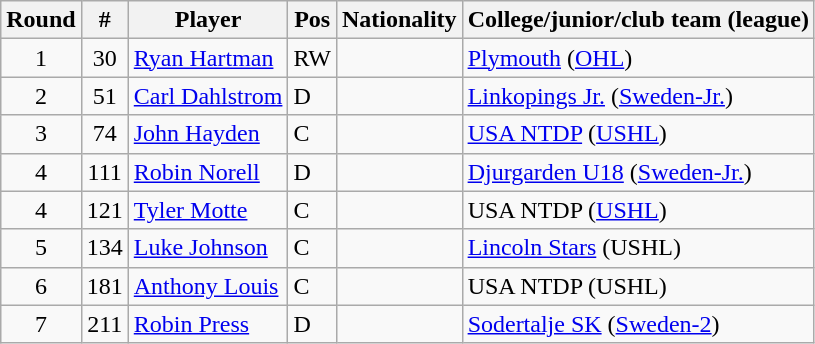<table class="wikitable">
<tr>
<th>Round</th>
<th>#</th>
<th>Player</th>
<th>Pos</th>
<th>Nationality</th>
<th>College/junior/club team (league)</th>
</tr>
<tr>
<td style="text-align:center">1</td>
<td style="text-align:center">30</td>
<td><a href='#'>Ryan Hartman</a></td>
<td>RW</td>
<td></td>
<td><a href='#'>Plymouth</a> (<a href='#'>OHL</a>)</td>
</tr>
<tr>
<td style="text-align:center">2</td>
<td style="text-align:center">51</td>
<td><a href='#'>Carl Dahlstrom</a></td>
<td>D</td>
<td></td>
<td><a href='#'>Linkopings Jr.</a> (<a href='#'>Sweden-Jr.</a>)</td>
</tr>
<tr>
<td style="text-align:center">3</td>
<td style="text-align:center">74</td>
<td><a href='#'>John Hayden</a></td>
<td>C</td>
<td></td>
<td><a href='#'>USA NTDP</a> (<a href='#'>USHL</a>)</td>
</tr>
<tr>
<td style="text-align:center">4</td>
<td style="text-align:center">111</td>
<td><a href='#'>Robin Norell</a></td>
<td>D</td>
<td></td>
<td><a href='#'>Djurgarden U18</a> (<a href='#'>Sweden-Jr.</a>)</td>
</tr>
<tr>
<td style="text-align:center">4</td>
<td style="text-align:center">121</td>
<td><a href='#'>Tyler Motte</a></td>
<td>C</td>
<td></td>
<td>USA NTDP (<a href='#'>USHL</a>)</td>
</tr>
<tr>
<td style="text-align:center">5</td>
<td style="text-align:center">134</td>
<td><a href='#'>Luke Johnson</a></td>
<td>C</td>
<td></td>
<td><a href='#'>Lincoln Stars</a> (USHL)</td>
</tr>
<tr>
<td style="text-align:center">6</td>
<td style="text-align:center">181</td>
<td><a href='#'>Anthony Louis</a></td>
<td>C</td>
<td></td>
<td>USA NTDP (USHL)</td>
</tr>
<tr>
<td style="text-align:center">7</td>
<td style="text-align:center">211</td>
<td><a href='#'>Robin Press</a></td>
<td>D</td>
<td></td>
<td><a href='#'>Sodertalje SK</a> (<a href='#'>Sweden-2</a>)</td>
</tr>
</table>
